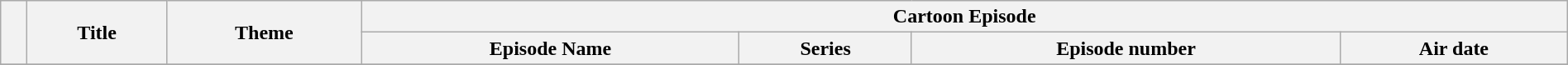<table class="wikitable collapsible collapsed" width=100%>
<tr>
<th rowspan="2"></th>
<th rowspan="2">Title</th>
<th rowspan="2">Theme</th>
<th colspan="4">Cartoon Episode</th>
</tr>
<tr>
<th>Episode Name</th>
<th>Series</th>
<th>Episode number</th>
<th>Air date</th>
</tr>
<tr>
</tr>
</table>
